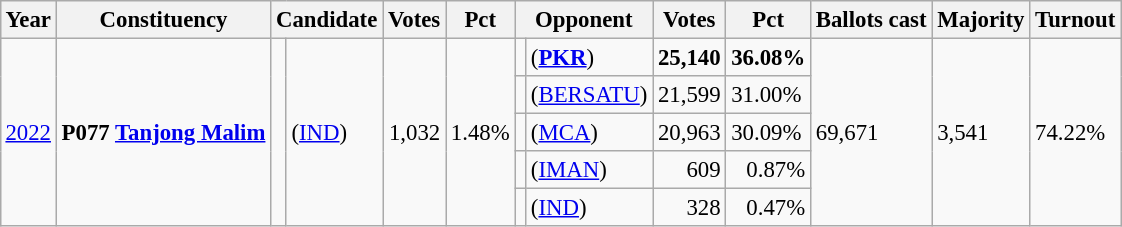<table class="wikitable" style="margin:0.5em ; font-size:95%">
<tr>
<th>Year</th>
<th>Constituency</th>
<th colspan=2>Candidate</th>
<th>Votes</th>
<th>Pct</th>
<th colspan=2>Opponent</th>
<th>Votes</th>
<th>Pct</th>
<th>Ballots cast</th>
<th>Majority</th>
<th>Turnout</th>
</tr>
<tr>
<td rowspan="5"><a href='#'>2022</a></td>
<td rowspan="5"><strong>P077 <a href='#'>Tanjong Malim</a></strong></td>
<td rowspan="5" ></td>
<td rowspan="5"> (<a href='#'>IND</a>)</td>
<td rowspan="5" style="text-align:right;">1,032</td>
<td rowspan="5" style="text-align:right;">1.48%</td>
<td></td>
<td> (<a href='#'><strong>PKR</strong></a>)</td>
<td style="text-align:right;"><strong>25,140</strong></td>
<td><strong>36.08%</strong></td>
<td rowspan="5">69,671</td>
<td rowspan="5">3,541</td>
<td rowspan="5">74.22%</td>
</tr>
<tr>
<td></td>
<td> (<a href='#'>BERSATU</a>)</td>
<td style="text-align:right;">21,599</td>
<td>31.00%</td>
</tr>
<tr>
<td></td>
<td> (<a href='#'>MCA</a>)</td>
<td style="text-align:right;">20,963</td>
<td>30.09%</td>
</tr>
<tr>
<td bgcolor=></td>
<td> (<a href='#'>IMAN</a>)</td>
<td style="text-align:right;">609</td>
<td style="text-align:right;">0.87%</td>
</tr>
<tr>
<td></td>
<td> (<a href='#'>IND</a>)</td>
<td style="text-align:right;">328</td>
<td style="text-align:right;">0.47%</td>
</tr>
</table>
